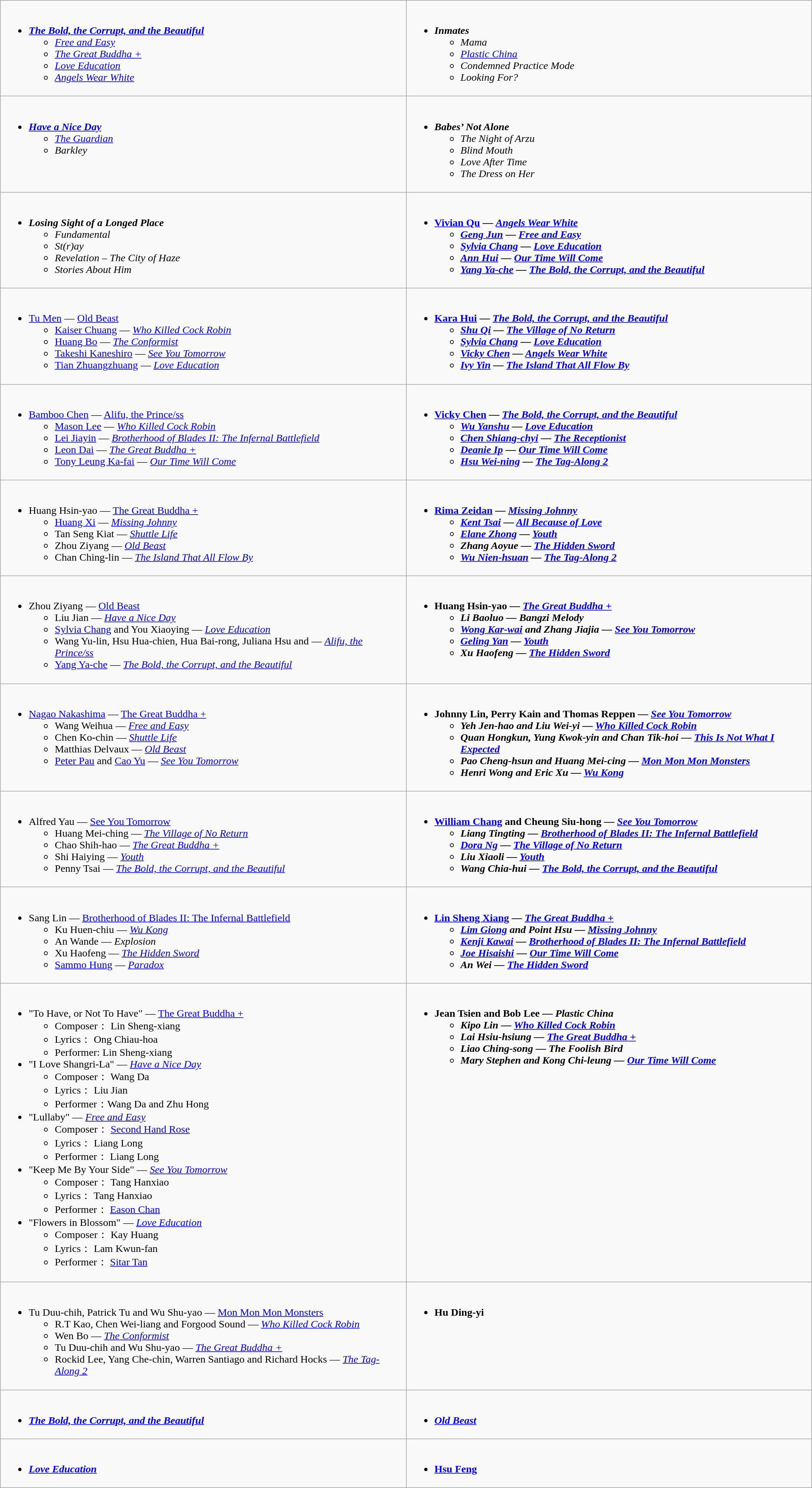<table class=wikitable>
<tr>
<td valign="top" width="50%"><br><ul><li><strong><em><a href='#'>The Bold, the Corrupt, and the Beautiful</a></em></strong><ul><li><em><a href='#'>Free and Easy</a></em></li><li><em><a href='#'>The Great Buddha +</a></em></li><li><em><a href='#'>Love Education</a></em></li><li><em><a href='#'>Angels Wear White</a></em></li></ul></li></ul></td>
<td valign="top" width="50%"><br><ul><li><strong><em>Inmates</em></strong><ul><li><em>Mama</em></li><li><em><a href='#'>Plastic China</a></em></li><li><em>Condemned Practice Mode</em></li><li><em>Looking For?</em></li></ul></li></ul></td>
</tr>
<tr>
<td valign="top" width="50%"><br><ul><li><strong><em><a href='#'>Have a Nice Day</a></em></strong><ul><li><em><a href='#'>The Guardian</a></em></li><li><em>Barkley</em></li></ul></li></ul></td>
<td valign="top" width="50%"><br><ul><li><strong><em>Babes’ Not Alone</em></strong><ul><li><em>The Night of Arzu</em></li><li><em>Blind Mouth</em></li><li><em>Love After Time</em></li><li><em>The Dress on Her</em></li></ul></li></ul></td>
</tr>
<tr>
<td valign="top" width="50%"><br><ul><li><strong><em>Losing Sight of a Longed Place</em></strong><ul><li><em>Fundamental</em></li><li><em>St(r)ay</em></li><li><em>Revelation – The City of Haze</em></li><li><em>Stories About Him</em></li></ul></li></ul></td>
<td valign="top" width="50%"><br><ul><li><strong><a href='#'>Vivian Qu</a> — <em><a href='#'>Angels Wear White</a><strong><em><ul><li><a href='#'>Geng Jun</a> — </em><a href='#'>Free and Easy</a><em></li><li><a href='#'>Sylvia Chang</a> — </em><a href='#'>Love Education</a><em></li><li><a href='#'>Ann Hui</a> — </em><a href='#'>Our Time Will Come</a><em></li><li><a href='#'>Yang Ya-che</a> — </em><a href='#'>The Bold, the Corrupt, and the Beautiful</a><em></li></ul></li></ul></td>
</tr>
<tr>
<td valign="top" width="50%"><br><ul><li></strong><a href='#'>Tu Men</a> — </em><a href='#'>Old Beast</a></em></strong><ul><li><a href='#'>Kaiser Chuang</a> — <em><a href='#'>Who Killed Cock Robin</a></em></li><li><a href='#'>Huang Bo</a> — <em><a href='#'>The Conformist</a></em></li><li><a href='#'>Takeshi Kaneshiro</a> — <em><a href='#'>See You Tomorrow</a></em></li><li><a href='#'>Tian Zhuangzhuang</a> — <em><a href='#'>Love Education</a></em></li></ul></li></ul></td>
<td valign="top" width="50%"><br><ul><li><strong><a href='#'>Kara Hui</a> — <em><a href='#'>The Bold, the Corrupt, and the Beautiful</a><strong><em><ul><li><a href='#'>Shu Qi</a> — </em><a href='#'>The Village of No Return</a><em></li><li><a href='#'>Sylvia Chang</a> — </em><a href='#'>Love Education</a><em></li><li><a href='#'>Vicky Chen</a> — </em><a href='#'>Angels Wear White</a><em></li><li><a href='#'>Ivy Yin</a> — </em><a href='#'>The Island That All Flow By</a><em></li></ul></li></ul></td>
</tr>
<tr>
<td valign="top" width="50%"><br><ul><li></strong><a href='#'>Bamboo Chen</a> — </em><a href='#'>Alifu, the Prince/ss</a></em></strong><ul><li><a href='#'>Mason Lee</a> — <em><a href='#'>Who Killed Cock Robin</a></em></li><li><a href='#'>Lei Jiayin</a> — <em><a href='#'>Brotherhood of Blades II: The Infernal Battlefield</a></em></li><li><a href='#'>Leon Dai</a> — <em><a href='#'>The Great Buddha +</a></em></li><li><a href='#'>Tony Leung Ka-fai</a> — <em><a href='#'>Our Time Will Come</a></em></li></ul></li></ul></td>
<td valign="top" width="50%"><br><ul><li><strong><a href='#'>Vicky Chen</a> — <em><a href='#'>The Bold, the Corrupt, and the Beautiful</a><strong><em><ul><li><a href='#'>Wu Yanshu</a> — </em><a href='#'>Love Education</a><em></li><li><a href='#'>Chen Shiang-chyi</a> — </em><a href='#'>The Receptionist</a><em></li><li><a href='#'>Deanie Ip</a> — </em><a href='#'>Our Time Will Come</a><em></li><li><a href='#'>Hsu Wei-ning</a> — </em><a href='#'>The Tag-Along 2</a><em></li></ul></li></ul></td>
</tr>
<tr>
<td valign="top" width="50%"><br><ul><li></strong>Huang Hsin-yao — </em><a href='#'>The Great Buddha +</a></em></strong><ul><li><a href='#'>Huang Xi</a> — <em><a href='#'>Missing Johnny</a></em></li><li>Tan Seng Kiat — <em><a href='#'>Shuttle Life</a></em></li><li>Zhou Ziyang — <em><a href='#'>Old Beast</a></em></li><li>Chan Ching-lin — <em><a href='#'>The Island That All Flow By</a></em></li></ul></li></ul></td>
<td valign="top" width="50%"><br><ul><li><strong><a href='#'>Rima Zeidan</a> — <em><a href='#'>Missing Johnny</a><strong><em><ul><li><a href='#'>Kent Tsai</a> — </em><a href='#'>All Because of Love</a><em></li><li><a href='#'>Elane Zhong</a> — </em><a href='#'>Youth</a><em></li><li>Zhang Aoyue — </em><a href='#'>The Hidden Sword</a><em></li><li><a href='#'>Wu Nien-hsuan</a> — </em><a href='#'>The Tag-Along 2</a><em></li></ul></li></ul></td>
</tr>
<tr>
<td valign="top" width="50%"><br><ul><li></strong>Zhou Ziyang — </em><a href='#'>Old Beast</a></em></strong><ul><li>Liu Jian — <em><a href='#'>Have a Nice Day</a></em></li><li><a href='#'>Sylvia Chang</a> and You Xiaoying — <em><a href='#'>Love Education</a></em></li><li>Wang Yu-lin, Hsu Hua-chien, Hua Bai-rong, Juliana Hsu and — <em><a href='#'>Alifu, the Prince/ss</a></em></li><li><a href='#'>Yang Ya-che</a> — <em><a href='#'>The Bold, the Corrupt, and the Beautiful</a></em></li></ul></li></ul></td>
<td valign="top" width="50%"><br><ul><li><strong>Huang Hsin-yao — <em><a href='#'>The Great Buddha +</a><strong><em><ul><li>Li Baoluo — </em>Bangzi Melody<em></li><li><a href='#'>Wong Kar-wai</a> and Zhang Jiajia — </em><a href='#'>See You Tomorrow</a><em></li><li><a href='#'>Geling Yan</a> — </em><a href='#'>Youth</a><em></li><li>Xu Haofeng — </em><a href='#'>The Hidden Sword</a><em></li></ul></li></ul></td>
</tr>
<tr>
<td valign="top" width="50%"><br><ul><li></strong><a href='#'>Nagao Nakashima</a> — </em><a href='#'>The Great Buddha +</a></em></strong><ul><li>Wang Weihua — <em><a href='#'>Free and Easy</a></em></li><li>Chen Ko-chin — <em><a href='#'>Shuttle Life</a></em></li><li>Matthias Delvaux — <em><a href='#'>Old Beast</a></em></li><li><a href='#'>Peter Pau</a> and <a href='#'>Cao Yu</a> — <em><a href='#'>See You Tomorrow</a></em></li></ul></li></ul></td>
<td valign="top" width="50%"><br><ul><li><strong>Johnny Lin, Perry Kain and Thomas Reppen — <em><a href='#'>See You Tomorrow</a><strong><em><ul><li>Yeh Jen-hao and Liu Wei-yi — </em><a href='#'>Who Killed Cock Robin</a><em></li><li>Quan Hongkun, Yung Kwok-yin and Chan Tik-hoi — </em><a href='#'>This Is Not What I Expected</a><em></li><li>Pao Cheng-hsun and Huang Mei-cing — </em><a href='#'>Mon Mon Mon Monsters</a><em></li><li>Henri Wong and Eric Xu — </em><a href='#'>Wu Kong</a><em></li></ul></li></ul></td>
</tr>
<tr>
<td valign="top" width="50%"><br><ul><li></strong>Alfred Yau — </em><a href='#'>See You Tomorrow</a></em></strong><ul><li>Huang Mei-ching — <em><a href='#'>The Village of No Return</a></em></li><li>Chao Shih-hao — <em><a href='#'>The Great Buddha +</a></em></li><li>Shi Haiying — <em><a href='#'>Youth</a></em></li><li>Penny Tsai — <em><a href='#'>The Bold, the Corrupt, and the Beautiful</a></em></li></ul></li></ul></td>
<td valign="top" width="50%"><br><ul><li><strong><a href='#'>William Chang</a> and Cheung Siu-hong — <em><a href='#'>See You Tomorrow</a><strong><em><ul><li>Liang Tingting — </em><a href='#'>Brotherhood of Blades II: The Infernal Battlefield</a><em></li><li><a href='#'>Dora Ng</a> — </em><a href='#'>The Village of No Return</a><em></li><li>Liu Xiaoli — </em><a href='#'>Youth</a><em></li><li>Wang Chia-hui — </em><a href='#'>The Bold, the Corrupt, and the Beautiful</a><em></li></ul></li></ul></td>
</tr>
<tr>
<td valign="top" width="50%"><br><ul><li></strong>Sang Lin — </em><a href='#'>Brotherhood of Blades II: The Infernal Battlefield</a></em></strong><ul><li>Ku Huen-chiu — <em><a href='#'>Wu Kong</a></em></li><li>An Wande — <em>Explosion</em></li><li>Xu Haofeng — <em><a href='#'>The Hidden Sword</a></em></li><li><a href='#'>Sammo Hung</a> — <em><a href='#'>Paradox</a></em></li></ul></li></ul></td>
<td valign="top" width="50%"><br><ul><li><strong><a href='#'>Lin Sheng Xiang</a> — <em><a href='#'>The Great Buddha +</a><strong><em><ul><li><a href='#'>Lim Giong</a> and Point Hsu — </em><a href='#'>Missing Johnny</a><em></li><li><a href='#'>Kenji Kawai</a> — </em><a href='#'>Brotherhood of Blades II: The Infernal Battlefield</a><em></li><li><a href='#'>Joe Hisaishi</a> — </em><a href='#'>Our Time Will Come</a><em></li><li>An Wei — </em><a href='#'>The Hidden Sword</a><em></li></ul></li></ul></td>
</tr>
<tr>
<td valign="top" width="50%"><br><ul><li></strong>"To Have, or Not To Have" — </em><a href='#'>The Great Buddha +</a></em></strong><ul><li>Composer： Lin Sheng-xiang</li><li>Lyrics： Ong Chiau-hoa</li><li>Performer: Lin Sheng-xiang</li></ul></li><li>"I Love Shangri-La" — <em><a href='#'>Have a Nice Day</a></em><ul><li>Composer： Wang Da</li><li>Lyrics： Liu Jian</li><li>Performer：Wang Da and Zhu Hong</li></ul></li><li>"Lullaby" — <em><a href='#'>Free and Easy</a></em><ul><li>Composer： <a href='#'>Second Hand Rose</a></li><li>Lyrics： Liang Long</li><li>Performer： Liang Long</li></ul></li><li>"Keep Me By Your Side" — <em><a href='#'>See You Tomorrow</a></em><ul><li>Composer： Tang Hanxiao</li><li>Lyrics： Tang Hanxiao</li><li>Performer： <a href='#'>Eason Chan</a></li></ul></li><li>"Flowers in Blossom" — <em><a href='#'>Love Education</a></em><ul><li>Composer： Kay Huang</li><li>Lyrics： Lam Kwun-fan</li><li>Performer： <a href='#'>Sitar Tan</a></li></ul></li></ul></td>
<td valign="top" width="50%"><br><ul><li><strong>Jean Tsien and Bob Lee — <em>Plastic China<strong><em><ul><li>Kipo Lin — </em><a href='#'>Who Killed Cock Robin</a><em></li><li>Lai Hsiu-hsiung — </em><a href='#'>The Great Buddha +</a><em></li><li>Liao Ching-song — </em>The Foolish Bird<em></li><li>Mary Stephen and Kong Chi-leung — </em><a href='#'>Our Time Will Come</a><em></li></ul></li></ul></td>
</tr>
<tr>
<td valign="top" width="50%"><br><ul><li></strong>Tu Duu-chih, Patrick Tu and Wu Shu-yao — </em><a href='#'>Mon Mon Mon Monsters</a></em></strong><ul><li>R.T Kao, Chen Wei-liang and Forgood Sound — <em><a href='#'>Who Killed Cock Robin</a></em></li><li>Wen Bo — <em><a href='#'>The Conformist</a></em></li><li>Tu Duu-chih and Wu Shu-yao — <em><a href='#'>The Great Buddha +</a></em></li><li>Rockid Lee, Yang Che-chin, Warren Santiago and Richard Hocks — <em><a href='#'>The Tag-Along 2</a></em></li></ul></li></ul></td>
<td valign="top" width="50%"><br><ul><li><strong>Hu Ding-yi</strong></li></ul></td>
</tr>
<tr>
<td valign="top" width="50%"><br><ul><li><strong><em><a href='#'>The Bold, the Corrupt, and the Beautiful</a></em></strong></li></ul></td>
<td valign="top" width="50%"><br><ul><li><strong><em><a href='#'>Old Beast</a></em></strong></li></ul></td>
</tr>
<tr>
<td valign="top" width="50%"><br><ul><li><strong><em><a href='#'>Love Education</a></em></strong></li></ul></td>
<td valign="top" width="50%"><br><ul><li><strong><a href='#'>Hsu Feng</a></strong></li></ul></td>
</tr>
</table>
